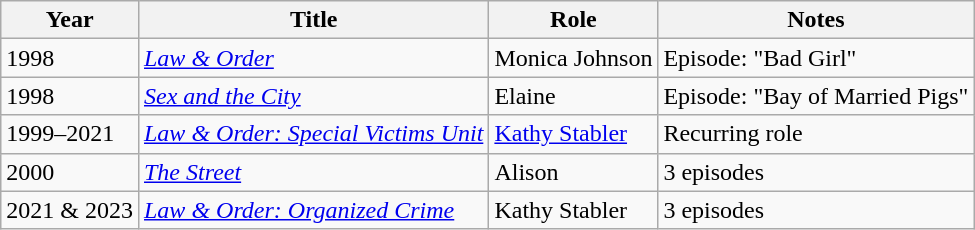<table class="wikitable sortable">
<tr>
<th>Year</th>
<th>Title</th>
<th>Role</th>
<th>Notes</th>
</tr>
<tr>
<td>1998</td>
<td><em><a href='#'>Law & Order</a></em></td>
<td>Monica Johnson</td>
<td>Episode: "Bad Girl"</td>
</tr>
<tr>
<td>1998</td>
<td><em><a href='#'>Sex and the City</a></em></td>
<td>Elaine</td>
<td>Episode: "Bay of Married Pigs"</td>
</tr>
<tr>
<td>1999–2021</td>
<td><em><a href='#'>Law & Order: Special Victims Unit</a></em></td>
<td><a href='#'>Kathy Stabler</a></td>
<td>Recurring role</td>
</tr>
<tr>
<td>2000</td>
<td><a href='#'><em>The Street</em></a></td>
<td>Alison</td>
<td>3 episodes</td>
</tr>
<tr>
<td>2021 & 2023</td>
<td><em><a href='#'>Law & Order: Organized Crime</a></em></td>
<td>Kathy Stabler</td>
<td>3 episodes</td>
</tr>
</table>
